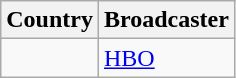<table class="wikitable">
<tr>
<th align=center>Country</th>
<th align=center>Broadcaster</th>
</tr>
<tr>
<td></td>
<td><a href='#'>HBO</a></td>
</tr>
</table>
